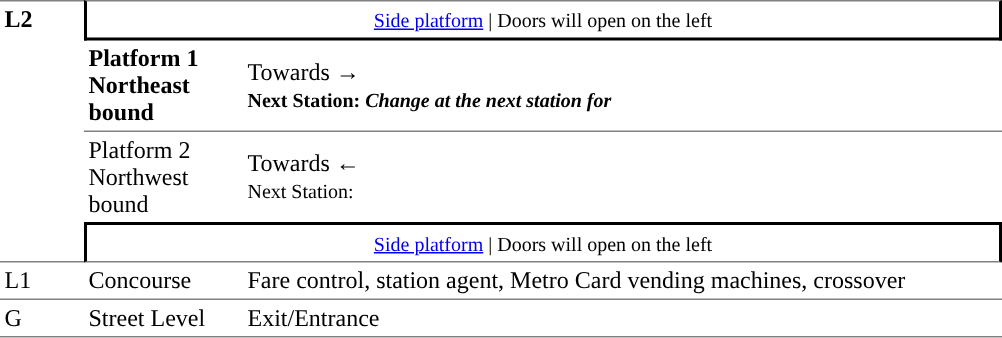<table table border=0 cellspacing=0 cellpadding=3>
<tr>
<td style="border-top:solid 1px grey;border-bottom:solid 1px grey;" width=50 rowspan=4 valign=top><strong>L2</strong></td>
<td style="border-top:solid 1px grey;border-right:solid 2px black;border-left:solid 2px black;border-bottom:solid 2px black;text-align:center;" colspan=2><small><a href='#'>Side platform</a> | Doors will open on the left </small></td>
</tr>
<tr>
<td style="border-bottom:solid 1px grey;color:#"><strong>Platform 1</strong><br><strong>Northeast bound</strong></td>
<td style="border-bottom:solid 1px grey;" width=500>Towards → <br><small><strong>Next Station:</strong> </small> <small><strong><em>Change at the next station for <strong><em></small></td>
</tr>
<tr>
<td style="color:#"></strong>Platform 2<strong><br></strong>Northwest bound<strong></td>
<td>Towards ← <br><small></strong>Next Station:<strong> </small></td>
</tr>
<tr>
<td style="border-top:solid 2px black;border-right:solid 2px black;border-left:solid 2px black;border-bottom:solid 1px grey;text-align:center;" colspan=2><small><a href='#'>Side platform</a> | Doors will open on the left </small></td>
</tr>
<tr>
<td valign=top></strong>L1<strong></td>
<td valign=top>Concourse</td>
<td valign=top>Fare control, station agent, Metro Card vending machines, crossover</td>
</tr>
<tr>
<td style="border-bottom:solid 1px grey;border-top:solid 1px grey;" width=50 valign=top></strong>G<strong></td>
<td style="border-top:solid 1px grey;border-bottom:solid 1px grey;" width=100 valign=top>Street Level</td>
<td style="border-top:solid 1px grey;border-bottom:solid 1px grey;" width=500 valign=top>Exit/Entrance</td>
</tr>
</table>
